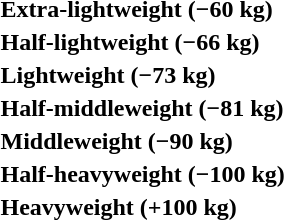<table>
<tr>
<th rowspan=2 style="text-align:left;">Extra-lightweight (−60 kg)</th>
<td rowspan=2></td>
<td rowspan=2></td>
<td></td>
</tr>
<tr>
<td></td>
</tr>
<tr>
<th rowspan=2 style="text-align:left;">Half-lightweight (−66 kg)</th>
<td rowspan=2></td>
<td rowspan=2></td>
<td></td>
</tr>
<tr>
<td></td>
</tr>
<tr>
<th rowspan=2 style="text-align:left;">Lightweight (−73 kg)</th>
<td rowspan=2></td>
<td rowspan=2></td>
<td></td>
</tr>
<tr>
<td></td>
</tr>
<tr>
<th rowspan=2 style="text-align:left;">Half-middleweight (−81 kg)</th>
<td rowspan=2></td>
<td rowspan=2></td>
<td></td>
</tr>
<tr>
<td></td>
</tr>
<tr>
<th rowspan=2 style="text-align:left;">Middleweight (−90 kg)</th>
<td rowspan=2></td>
<td rowspan=2></td>
<td></td>
</tr>
<tr>
<td></td>
</tr>
<tr>
<th rowspan=2 style="text-align:left;">Half-heavyweight (−100 kg)</th>
<td rowspan=2></td>
<td rowspan=2></td>
<td></td>
</tr>
<tr>
<td></td>
</tr>
<tr>
<th rowspan=2 style="text-align:left;">Heavyweight (+100 kg)</th>
<td rowspan=2></td>
<td rowspan=2></td>
<td></td>
</tr>
<tr>
<td></td>
</tr>
</table>
